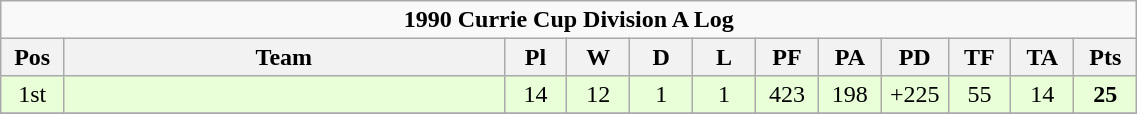<table class="wikitable" style="text-align:center; line-height:110%; font-size:100%; width:60%;">
<tr>
<td colspan="12" cellpadding="0" cellspacing="0"><strong>1990 Currie Cup Division A Log</strong></td>
</tr>
<tr>
<th style="width:5%;">Pos</th>
<th style="width:35%;">Team</th>
<th style="width:5%;">Pl</th>
<th style="width:5%;">W</th>
<th style="width:5%;">D</th>
<th style="width:5%;">L</th>
<th style="width:5%;">PF</th>
<th style="width:5%;">PA</th>
<th style="width:5%;">PD</th>
<th style="width:5%;">TF</th>
<th style="width:5%;">TA</th>
<th style="width:5%;">Pts<br></th>
</tr>
<tr bgcolor=#E8FFD8 align=center>
<td>1st</td>
<td align=left></td>
<td>14</td>
<td>12</td>
<td>1</td>
<td>1</td>
<td>423</td>
<td>198</td>
<td>+225</td>
<td>55</td>
<td>14</td>
<td><strong>25</strong></td>
</tr>
<tr bgcolor=#D0F0C0 align=center>
</tr>
</table>
